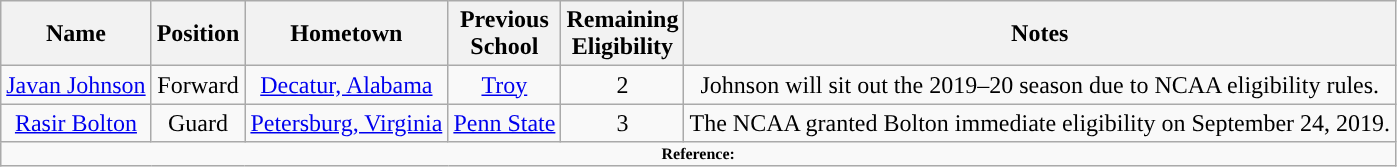<table class="wikitable" style="text-align: center">
<tr align=center>
<th>Name</th>
<th>Position</th>
<th>Hometown</th>
<th>Previous<br>School</th>
<th>Remaining<br>Eligibility</th>
<th>Notes</th>
</tr>
<tr>
<td><a href='#'>Javan Johnson</a></td>
<td>Forward</td>
<td><a href='#'>Decatur, Alabama</a></td>
<td><a href='#'>Troy</a></td>
<td>2</td>
<td>Johnson will sit out the 2019–20 season due to NCAA eligibility rules.</td>
</tr>
<tr>
<td><a href='#'>Rasir Bolton</a></td>
<td>Guard</td>
<td><a href='#'>Petersburg, Virginia</a></td>
<td><a href='#'>Penn State</a></td>
<td>3</td>
<td>The NCAA granted Bolton immediate eligibility on September 24, 2019.</td>
</tr>
<tr>
<td colspan="6"  style="font-size:8pt; text-align:center;"><strong>Reference:</strong></td>
</tr>
</table>
